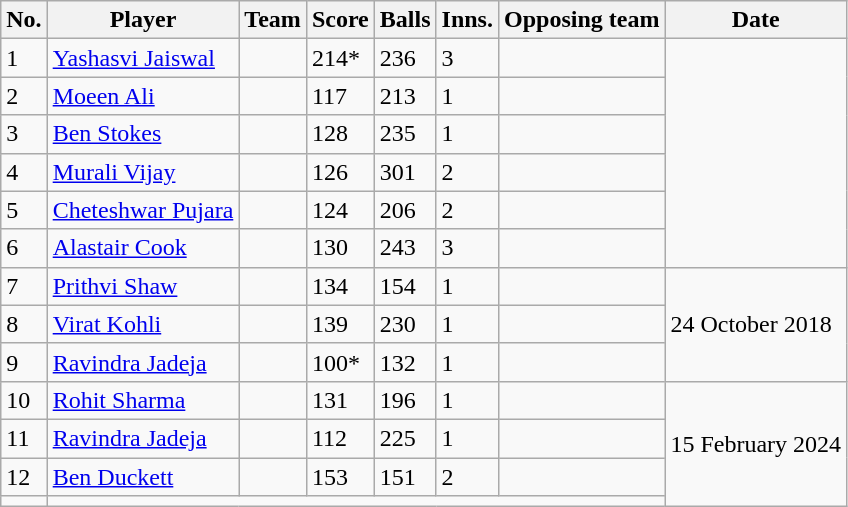<table class="wikitable sortable">
<tr>
<th>No.</th>
<th>Player</th>
<th>Team</th>
<th>Score</th>
<th>Balls</th>
<th>Inns.</th>
<th>Opposing team</th>
<th>Date</th>
</tr>
<tr>
<td>1</td>
<td><a href='#'>Yashasvi Jaiswal</a></td>
<td></td>
<td>214*</td>
<td>236</td>
<td>3</td>
<td></td>
</tr>
<tr>
<td>2</td>
<td><a href='#'>Moeen Ali</a></td>
<td></td>
<td>117</td>
<td>213</td>
<td>1</td>
<td></td>
</tr>
<tr>
<td>3</td>
<td><a href='#'>Ben Stokes</a></td>
<td></td>
<td>128</td>
<td>235</td>
<td>1</td>
<td></td>
</tr>
<tr>
<td>4</td>
<td><a href='#'>Murali Vijay</a></td>
<td></td>
<td>126</td>
<td>301</td>
<td>2</td>
<td></td>
</tr>
<tr>
<td>5</td>
<td><a href='#'>Cheteshwar Pujara</a></td>
<td></td>
<td>124</td>
<td>206</td>
<td>2</td>
<td></td>
</tr>
<tr>
<td>6</td>
<td><a href='#'>Alastair Cook</a></td>
<td></td>
<td>130</td>
<td>243</td>
<td>3</td>
<td></td>
</tr>
<tr>
<td>7</td>
<td><a href='#'>Prithvi Shaw</a></td>
<td></td>
<td>134</td>
<td>154</td>
<td>1</td>
<td></td>
<td rowspan=3>24 October 2018</td>
</tr>
<tr>
<td>8</td>
<td><a href='#'>Virat Kohli</a></td>
<td></td>
<td>139</td>
<td>230</td>
<td>1</td>
<td></td>
</tr>
<tr>
<td>9</td>
<td><a href='#'>Ravindra Jadeja</a></td>
<td></td>
<td>100*</td>
<td>132</td>
<td>1</td>
<td></td>
</tr>
<tr>
<td>10</td>
<td><a href='#'>Rohit Sharma</a></td>
<td></td>
<td>131</td>
<td>196</td>
<td>1</td>
<td></td>
<td rowspan=4>15 February 2024</td>
</tr>
<tr>
<td>11</td>
<td><a href='#'>Ravindra Jadeja</a></td>
<td></td>
<td>112</td>
<td>225</td>
<td>1</td>
<td></td>
</tr>
<tr>
<td>12</td>
<td><a href='#'>Ben Duckett</a></td>
<td></td>
<td>153</td>
<td>151</td>
<td>2</td>
<td></td>
</tr>
<tr 13 || >
<td></td>
</tr>
</table>
